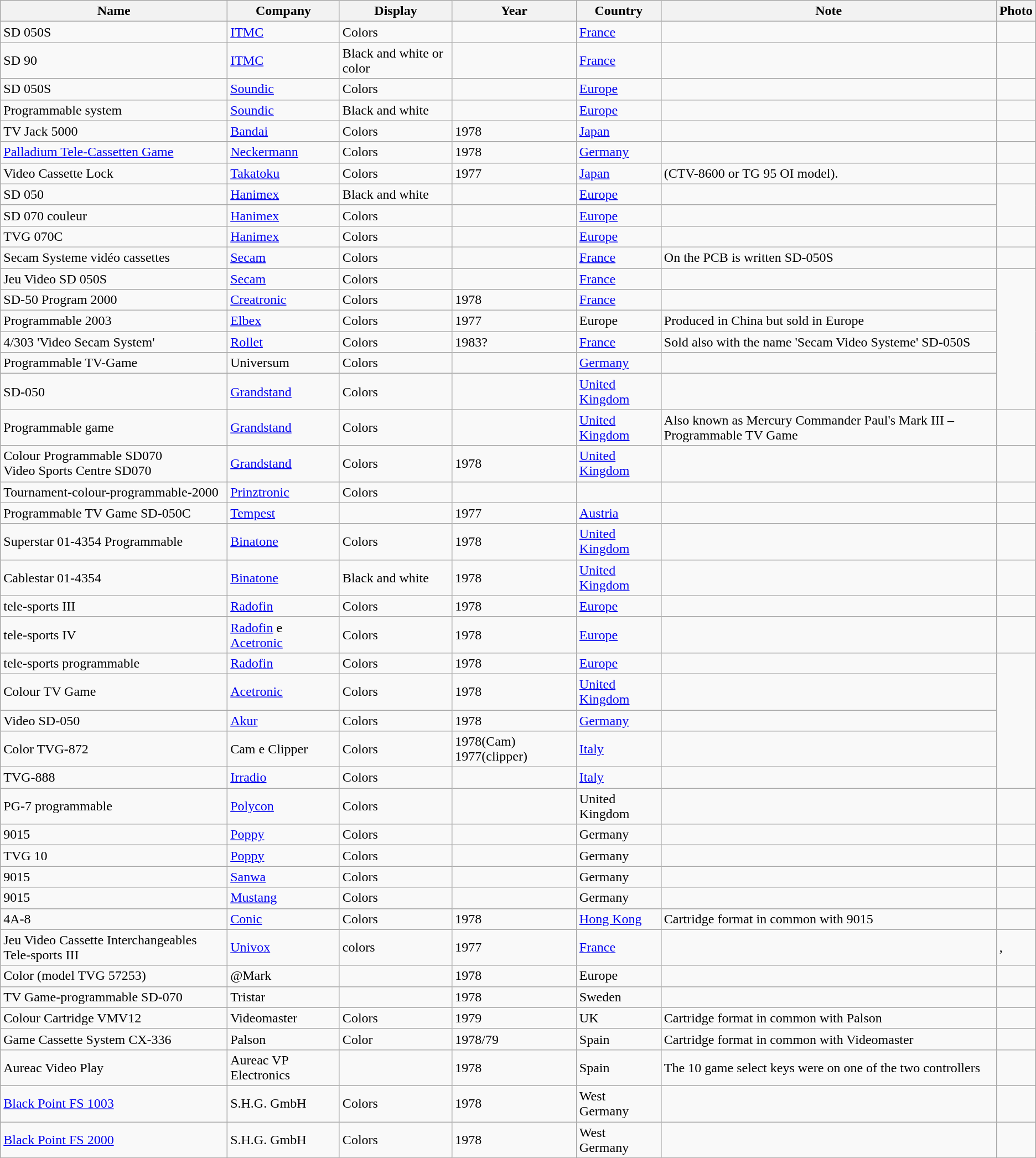<table class="sortable wikitable">
<tr>
<th>Name</th>
<th>Company</th>
<th>Display</th>
<th>Year</th>
<th>Country</th>
<th>Note</th>
<th>Photo</th>
</tr>
<tr>
<td>SD 050S</td>
<td><a href='#'>ITMC</a></td>
<td>Colors</td>
<td></td>
<td><a href='#'>France</a></td>
<td></td>
</tr>
<tr>
<td>SD 90</td>
<td><a href='#'>ITMC</a></td>
<td>Black and white or color</td>
<td></td>
<td><a href='#'>France</a></td>
<td></td>
<td></td>
</tr>
<tr>
<td>SD 050S</td>
<td><a href='#'>Soundic</a></td>
<td>Colors</td>
<td></td>
<td><a href='#'>Europe</a></td>
<td></td>
<td></td>
</tr>
<tr>
<td>Programmable system</td>
<td><a href='#'>Soundic</a></td>
<td>Black and white</td>
<td></td>
<td><a href='#'>Europe</a></td>
<td></td>
</tr>
<tr>
<td>TV Jack 5000</td>
<td><a href='#'>Bandai</a></td>
<td>Colors</td>
<td>1978</td>
<td><a href='#'>Japan</a></td>
<td></td>
<td></td>
</tr>
<tr>
<td><a href='#'>Palladium Tele-Cassetten Game</a></td>
<td><a href='#'>Neckermann</a></td>
<td>Colors</td>
<td>1978</td>
<td><a href='#'>Germany</a></td>
<td></td>
<td></td>
</tr>
<tr>
<td>Video Cassette Lock</td>
<td><a href='#'>Takatoku</a></td>
<td>Colors</td>
<td>1977</td>
<td><a href='#'>Japan</a></td>
<td>(CTV-8600 or TG 95 OI model).</td>
<td></td>
</tr>
<tr>
<td>SD 050</td>
<td><a href='#'>Hanimex</a></td>
<td>Black and white</td>
<td></td>
<td><a href='#'>Europe</a></td>
<td></td>
</tr>
<tr>
<td>SD 070 couleur</td>
<td><a href='#'>Hanimex</a></td>
<td>Colors</td>
<td></td>
<td><a href='#'>Europe</a></td>
<td></td>
</tr>
<tr>
<td>TVG 070C</td>
<td><a href='#'>Hanimex</a></td>
<td>Colors</td>
<td></td>
<td><a href='#'>Europe</a></td>
<td></td>
<td></td>
</tr>
<tr>
<td>Secam Systeme vidéo cassettes</td>
<td><a href='#'>Secam</a></td>
<td>Colors</td>
<td></td>
<td><a href='#'>France</a></td>
<td>On the PCB is written SD-050S</td>
<td></td>
</tr>
<tr>
<td>Jeu Video SD 050S</td>
<td><a href='#'>Secam</a></td>
<td>Colors</td>
<td></td>
<td><a href='#'>France</a></td>
<td></td>
</tr>
<tr>
<td>SD-50 Program 2000</td>
<td><a href='#'>Creatronic</a></td>
<td>Colors </td>
<td>1978</td>
<td><a href='#'>France</a></td>
<td></td>
</tr>
<tr>
<td>Programmable 2003</td>
<td><a href='#'>Elbex</a></td>
<td>Colors</td>
<td>1977</td>
<td>Europe</td>
<td>Produced in China but sold in Europe</td>
</tr>
<tr>
<td>4/303 'Video Secam System'</td>
<td><a href='#'>Rollet</a></td>
<td>Colors</td>
<td>1983?</td>
<td><a href='#'>France</a></td>
<td>Sold also with the name 'Secam Video Systeme' SD-050S</td>
</tr>
<tr>
<td>Programmable TV-Game</td>
<td>Universum</td>
<td>Colors</td>
<td></td>
<td><a href='#'>Germany</a></td>
<td></td>
</tr>
<tr>
<td>SD-050</td>
<td><a href='#'>Grandstand</a></td>
<td>Colors</td>
<td></td>
<td><a href='#'>United Kingdom</a></td>
<td></td>
</tr>
<tr>
<td>Programmable game</td>
<td><a href='#'>Grandstand</a></td>
<td>Colors</td>
<td></td>
<td><a href='#'>United Kingdom</a></td>
<td>Also known as Mercury Commander Paul's Mark III – Programmable TV Game</td>
<td></td>
</tr>
<tr>
<td>Colour Programmable SD070 <br>Video Sports Centre SD070</td>
<td><a href='#'>Grandstand</a></td>
<td>Colors</td>
<td>1978</td>
<td><a href='#'>United Kingdom</a></td>
<td></td>
<td></td>
</tr>
<tr>
<td>Tournament-colour-programmable-2000</td>
<td><a href='#'>Prinztronic</a></td>
<td>Colors</td>
<td></td>
<td></td>
<td></td>
<td></td>
</tr>
<tr>
<td>Programmable TV Game SD-050C</td>
<td><a href='#'>Tempest</a></td>
<td></td>
<td>1977</td>
<td><a href='#'>Austria</a></td>
<td></td>
</tr>
<tr>
<td>Superstar 01-4354 Programmable</td>
<td><a href='#'>Binatone</a></td>
<td>Colors</td>
<td>1978</td>
<td><a href='#'>United Kingdom</a></td>
<td></td>
<td></td>
</tr>
<tr>
<td>Cablestar 01-4354</td>
<td><a href='#'>Binatone</a></td>
<td>Black and white </td>
<td>1978 </td>
<td><a href='#'>United Kingdom</a></td>
<td></td>
</tr>
<tr>
<td>tele-sports III</td>
<td><a href='#'>Radofin</a></td>
<td>Colors</td>
<td>1978</td>
<td><a href='#'>Europe</a></td>
<td></td>
<td></td>
</tr>
<tr>
<td>tele-sports IV</td>
<td><a href='#'>Radofin</a> e <a href='#'>Acetronic</a></td>
<td>Colors</td>
<td>1978</td>
<td><a href='#'>Europe</a></td>
<td></td>
<td></td>
</tr>
<tr>
<td>tele-sports programmable</td>
<td><a href='#'>Radofin</a></td>
<td>Colors </td>
<td>1978 </td>
<td><a href='#'>Europe</a></td>
<td></td>
</tr>
<tr>
<td>Colour TV Game</td>
<td><a href='#'>Acetronic</a></td>
<td>Colors </td>
<td>1978 </td>
<td><a href='#'>United Kingdom</a></td>
<td></td>
</tr>
<tr>
<td>Video SD-050</td>
<td><a href='#'>Akur</a></td>
<td>Colors </td>
<td>1978 </td>
<td><a href='#'>Germany</a></td>
<td></td>
</tr>
<tr>
<td>Color TVG-872</td>
<td>Cam e Clipper</td>
<td>Colors </td>
<td>1978(Cam) 1977(clipper)</td>
<td><a href='#'>Italy</a></td>
<td></td>
</tr>
<tr>
<td>TVG-888</td>
<td><a href='#'>Irradio</a></td>
<td>Colors</td>
<td></td>
<td><a href='#'>Italy</a></td>
<td></td>
</tr>
<tr>
<td>PG-7 programmable</td>
<td><a href='#'>Polycon</a></td>
<td>Colors</td>
<td></td>
<td>United Kingdom</td>
<td></td>
<td></td>
</tr>
<tr>
<td>9015</td>
<td><a href='#'>Poppy</a></td>
<td>Colors</td>
<td></td>
<td>Germany</td>
<td></td>
<td></td>
</tr>
<tr>
<td>TVG 10</td>
<td><a href='#'>Poppy</a></td>
<td>Colors</td>
<td></td>
<td>Germany</td>
<td></td>
<td></td>
</tr>
<tr>
<td>9015</td>
<td><a href='#'>Sanwa</a></td>
<td>Colors</td>
<td></td>
<td>Germany</td>
<td></td>
<td></td>
</tr>
<tr>
<td>9015</td>
<td><a href='#'>Mustang</a></td>
<td>Colors</td>
<td></td>
<td>Germany</td>
<td></td>
<td></td>
</tr>
<tr>
<td>4A-8</td>
<td><a href='#'>Conic</a></td>
<td>Colors</td>
<td>1978</td>
<td><a href='#'>Hong Kong</a></td>
<td>Cartridge format in common with 9015</td>
<td></td>
</tr>
<tr>
<td>Jeu Video Cassette Interchangeables Tele-sports III</td>
<td><a href='#'>Univox</a></td>
<td>colors</td>
<td>1977</td>
<td><a href='#'>France</a></td>
<td></td>
<td>,</td>
</tr>
<tr>
<td>Color (model TVG 57253)</td>
<td>@Mark</td>
<td></td>
<td>1978</td>
<td>Europe</td>
<td></td>
<td></td>
</tr>
<tr>
<td>TV Game-programmable SD-070</td>
<td>Tristar</td>
<td></td>
<td>1978</td>
<td>Sweden</td>
<td></td>
<td></td>
</tr>
<tr>
<td>Colour Cartridge VMV12</td>
<td>Videomaster</td>
<td>Colors</td>
<td>1979</td>
<td>UK</td>
<td>Cartridge format in common with Palson</td>
<td></td>
</tr>
<tr>
<td>Game Cassette System CX-336</td>
<td>Palson</td>
<td>Color</td>
<td>1978/79</td>
<td>Spain</td>
<td>Cartridge format in common with Videomaster</td>
<td></td>
</tr>
<tr>
<td>Aureac Video Play</td>
<td>Aureac VP Electronics</td>
<td></td>
<td>1978</td>
<td>Spain</td>
<td>The 10 game select keys were on one of the two controllers</td>
<td></td>
</tr>
<tr>
<td><a href='#'>Black Point FS 1003</a></td>
<td>S.H.G. GmbH</td>
<td>Colors</td>
<td>1978</td>
<td>West Germany</td>
<td></td>
<td></td>
</tr>
<tr>
<td><a href='#'>Black Point FS 2000</a></td>
<td>S.H.G. GmbH</td>
<td>Colors</td>
<td>1978</td>
<td>West Germany</td>
<td></td>
<td></td>
</tr>
</table>
